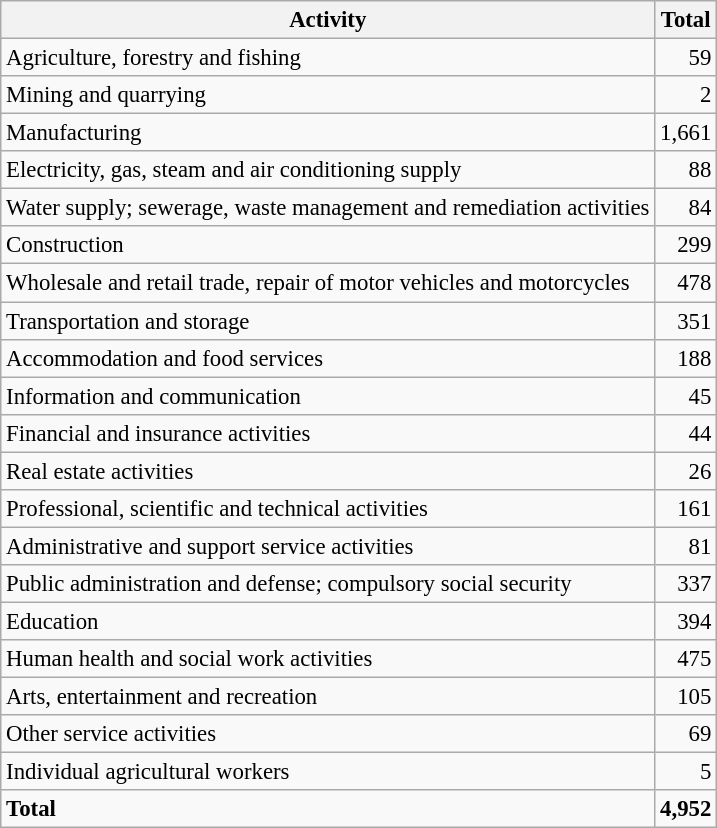<table class="wikitable sortable" style="font-size:95%;">
<tr>
<th>Activity</th>
<th>Total</th>
</tr>
<tr>
<td>Agriculture, forestry and fishing</td>
<td align="right">59</td>
</tr>
<tr>
<td>Mining and quarrying</td>
<td align="right">2</td>
</tr>
<tr>
<td>Manufacturing</td>
<td align="right">1,661</td>
</tr>
<tr>
<td>Electricity, gas, steam and air conditioning supply</td>
<td align="right">88</td>
</tr>
<tr>
<td>Water supply; sewerage, waste management and remediation activities</td>
<td align="right">84</td>
</tr>
<tr>
<td>Construction</td>
<td align="right">299</td>
</tr>
<tr>
<td>Wholesale and retail trade, repair of motor vehicles and motorcycles</td>
<td align="right">478</td>
</tr>
<tr>
<td>Transportation and storage</td>
<td align="right">351</td>
</tr>
<tr>
<td>Accommodation and food services</td>
<td align="right">188</td>
</tr>
<tr>
<td>Information and communication</td>
<td align="right">45</td>
</tr>
<tr>
<td>Financial and insurance activities</td>
<td align="right">44</td>
</tr>
<tr>
<td>Real estate activities</td>
<td align="right">26</td>
</tr>
<tr>
<td>Professional, scientific and technical activities</td>
<td align="right">161</td>
</tr>
<tr>
<td>Administrative and support service activities</td>
<td align="right">81</td>
</tr>
<tr>
<td>Public administration and defense; compulsory social security</td>
<td align="right">337</td>
</tr>
<tr>
<td>Education</td>
<td align="right">394</td>
</tr>
<tr>
<td>Human health and social work activities</td>
<td align="right">475</td>
</tr>
<tr>
<td>Arts, entertainment and recreation</td>
<td align="right">105</td>
</tr>
<tr>
<td>Other service activities</td>
<td align="right">69</td>
</tr>
<tr>
<td>Individual agricultural workers</td>
<td align="right">5</td>
</tr>
<tr class="sortbottom">
<td><strong>Total</strong></td>
<td align="right"><strong>4,952</strong></td>
</tr>
</table>
